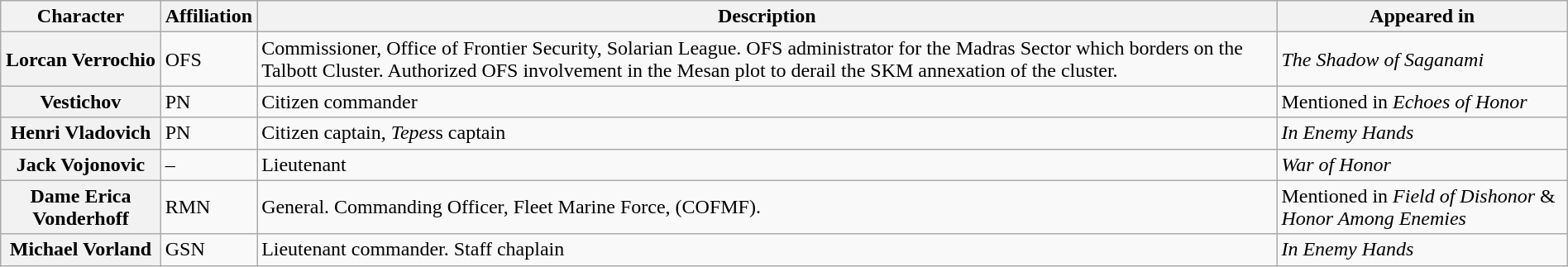<table class="wikitable" style="width: 100%">
<tr>
<th>Character</th>
<th>Affiliation</th>
<th>Description</th>
<th>Appeared in</th>
</tr>
<tr>
<th>Lorcan Verrochio</th>
<td>OFS</td>
<td>Commissioner, Office of Frontier Security, Solarian League. OFS administrator for the Madras Sector which borders on the Talbott Cluster. Authorized OFS involvement in the Mesan plot to derail the SKM annexation of the cluster.</td>
<td><em>The Shadow of Saganami</em></td>
</tr>
<tr>
<th>Vestichov</th>
<td>PN</td>
<td>Citizen commander</td>
<td>Mentioned in <em>Echoes of Honor</em></td>
</tr>
<tr>
<th>Henri Vladovich</th>
<td>PN</td>
<td>Citizen captain, <em>Tepes</em>s captain</td>
<td><em>In Enemy Hands</em></td>
</tr>
<tr>
<th>Jack Vojonovic</th>
<td>–</td>
<td>Lieutenant</td>
<td><em>War of Honor</em></td>
</tr>
<tr>
<th>Dame Erica Vonderhoff</th>
<td>RMN</td>
<td>General. Commanding Officer, Fleet Marine Force, (COFMF).</td>
<td>Mentioned in <em>Field of Dishonor</em> & <em>Honor Among Enemies</em></td>
</tr>
<tr>
<th>Michael Vorland</th>
<td>GSN</td>
<td>Lieutenant commander. Staff chaplain</td>
<td><em>In Enemy Hands</em></td>
</tr>
</table>
